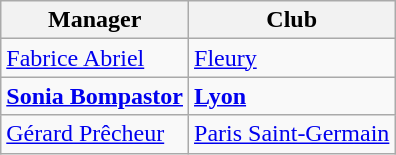<table class="wikitable">
<tr>
<th>Manager</th>
<th>Club</th>
</tr>
<tr>
<td> <a href='#'>Fabrice Abriel</a></td>
<td><a href='#'>Fleury</a></td>
</tr>
<tr>
<td> <strong><a href='#'>Sonia Bompastor</a></strong></td>
<td><strong><a href='#'>Lyon</a></strong></td>
</tr>
<tr>
<td> <a href='#'>Gérard Prêcheur</a></td>
<td><a href='#'>Paris Saint-Germain</a></td>
</tr>
</table>
